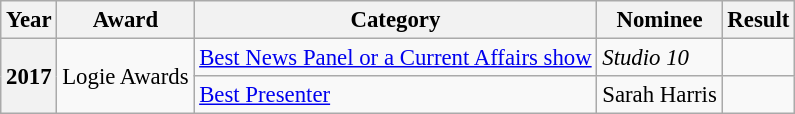<table class="wikitable plainrowheaders" style="font-size: 95%;">
<tr>
<th scope="col">Year</th>
<th scope="col">Award</th>
<th scope="col">Category</th>
<th scope="col">Nominee</th>
<th scope="col">Result</th>
</tr>
<tr>
<th scope="row" rowspan="2">2017</th>
<td rowspan="2">Logie Awards</td>
<td><a href='#'>Best News Panel or a Current Affairs show</a></td>
<td><em>Studio 10</em></td>
<td></td>
</tr>
<tr>
<td><a href='#'>Best Presenter</a></td>
<td>Sarah Harris</td>
<td></td>
</tr>
</table>
